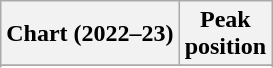<table class="wikitable sortable plainrowheaders" style="text-align:center">
<tr>
<th scope="col">Chart (2022–23)</th>
<th scope="col">Peak<br>position</th>
</tr>
<tr>
</tr>
<tr>
</tr>
<tr>
</tr>
</table>
